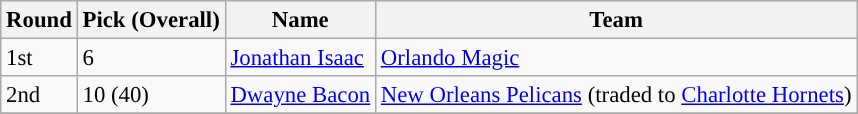<table class="wikitable" style="font-size: 95%;">
<tr>
<th>Round</th>
<th>Pick (Overall)</th>
<th>Name</th>
<th>Team</th>
</tr>
<tr>
<td>1st</td>
<td>6</td>
<td><a href='#'>Jonathan Isaac</a></td>
<td><a href='#'>Orlando Magic</a></td>
</tr>
<tr>
<td>2nd</td>
<td>10 (40)</td>
<td><a href='#'>Dwayne Bacon</a></td>
<td><a href='#'>New Orleans Pelicans</a> (traded to <a href='#'>Charlotte Hornets</a>)</td>
</tr>
<tr>
</tr>
</table>
